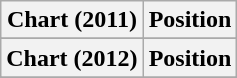<table class="wikitable sortable plainrowheaders">
<tr>
<th scope="col">Chart (2011)</th>
<th scope="col">Position</th>
</tr>
<tr>
</tr>
<tr>
<th scope="col">Chart (2012)</th>
<th scope="col">Position</th>
</tr>
<tr>
</tr>
<tr>
</tr>
</table>
